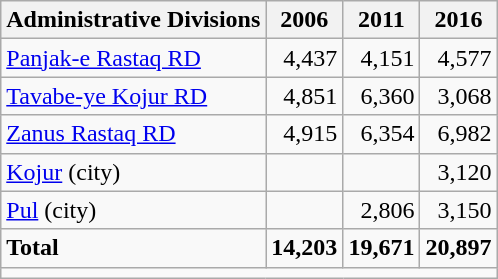<table class="wikitable">
<tr>
<th>Administrative Divisions</th>
<th>2006</th>
<th>2011</th>
<th>2016</th>
</tr>
<tr>
<td><a href='#'>Panjak-e Rastaq RD</a></td>
<td style="text-align: right;">4,437</td>
<td style="text-align: right;">4,151</td>
<td style="text-align: right;">4,577</td>
</tr>
<tr>
<td><a href='#'>Tavabe-ye Kojur RD</a></td>
<td style="text-align: right;">4,851</td>
<td style="text-align: right;">6,360</td>
<td style="text-align: right;">3,068</td>
</tr>
<tr>
<td><a href='#'>Zanus Rastaq RD</a></td>
<td style="text-align: right;">4,915</td>
<td style="text-align: right;">6,354</td>
<td style="text-align: right;">6,982</td>
</tr>
<tr>
<td><a href='#'>Kojur</a> (city)</td>
<td style="text-align: right;"></td>
<td style="text-align: right;"></td>
<td style="text-align: right;">3,120</td>
</tr>
<tr>
<td><a href='#'>Pul</a> (city)</td>
<td style="text-align: right;"></td>
<td style="text-align: right;">2,806</td>
<td style="text-align: right;">3,150</td>
</tr>
<tr>
<td><strong>Total</strong></td>
<td style="text-align: right;"><strong>14,203</strong></td>
<td style="text-align: right;"><strong>19,671</strong></td>
<td style="text-align: right;"><strong>20,897</strong></td>
</tr>
<tr>
<td colspan=4></td>
</tr>
</table>
